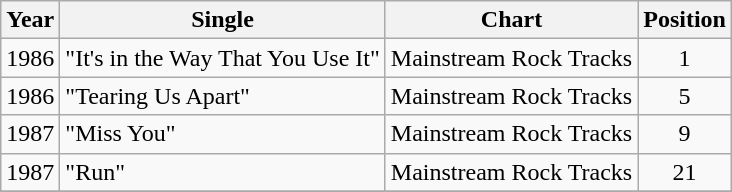<table class="wikitable plainrowheaders sortable" border="1">
<tr>
<th scope="col">Year</th>
<th scope="col">Single</th>
<th scope="col">Chart</th>
<th scope="col">Position</th>
</tr>
<tr>
<td>1986</td>
<td>"It's in the Way That You Use It"</td>
<td>Mainstream Rock Tracks</td>
<td align="center">1</td>
</tr>
<tr>
<td>1986</td>
<td>"Tearing Us Apart"</td>
<td>Mainstream Rock Tracks</td>
<td align="center">5</td>
</tr>
<tr>
<td>1987</td>
<td>"Miss You"</td>
<td>Mainstream Rock Tracks</td>
<td align="center">9</td>
</tr>
<tr>
<td>1987</td>
<td>"Run"</td>
<td>Mainstream Rock Tracks</td>
<td align="center">21</td>
</tr>
<tr>
</tr>
</table>
